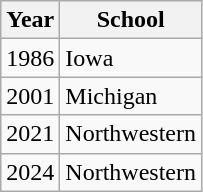<table class="wikitable">
<tr>
<th>Year</th>
<th>School</th>
</tr>
<tr>
<td>1986</td>
<td>Iowa</td>
</tr>
<tr>
<td>2001</td>
<td>Michigan</td>
</tr>
<tr>
<td>2021</td>
<td>Northwestern</td>
</tr>
<tr>
<td>2024</td>
<td>Northwestern</td>
</tr>
</table>
